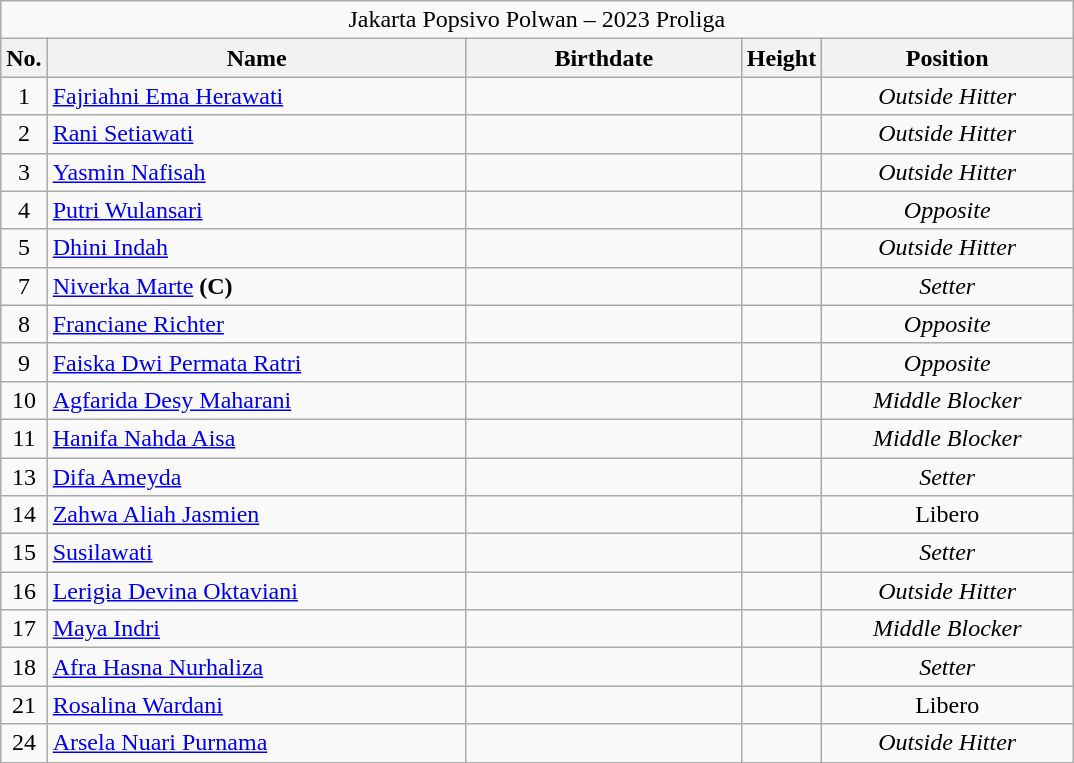<table class="wikitable collapsible sortable" style="font-size:100%; text-align:center;">
<tr>
<td colspan="5" style="color:black">Jakarta Popsivo Polwan – 2023 Proliga</td>
</tr>
<tr>
<th>No.</th>
<th style="width:17em">Name</th>
<th style="width:11em">Birthdate</th>
<th>Height</th>
<th style="width:10em">Position</th>
</tr>
<tr>
<td>1</td>
<td align="left"> <a href='#'>Fajriahni Ema Herawati</a></td>
<td align="right"></td>
<td></td>
<td><em>Outside Hitter</em></td>
</tr>
<tr>
<td>2</td>
<td align="left"> <a href='#'>Rani Setiawati</a></td>
<td align="right"></td>
<td></td>
<td><em>Outside Hitter</em></td>
</tr>
<tr>
<td>3</td>
<td align="left"> <a href='#'>Yasmin Nafisah</a></td>
<td align="right"></td>
<td></td>
<td><em>Outside Hitter</em></td>
</tr>
<tr>
<td>4</td>
<td align="left"> <a href='#'>Putri Wulansari</a></td>
<td align="right"></td>
<td></td>
<td><em>Opposite</em></td>
</tr>
<tr>
<td>5</td>
<td align="left"> <a href='#'>Dhini Indah</a></td>
<td align="right"></td>
<td></td>
<td><em>Outside Hitter</em></td>
</tr>
<tr>
<td>7</td>
<td align="left"> <a href='#'>Niverka Marte</a> <strong>(C)</strong></td>
<td align="right"></td>
<td></td>
<td><em>Setter</em></td>
</tr>
<tr>
<td>8</td>
<td align="left"> <a href='#'>Franciane Richter</a></td>
<td align="right"></td>
<td></td>
<td><em>Opposite</em></td>
</tr>
<tr>
<td>9</td>
<td align="left"> <a href='#'>Faiska Dwi Permata Ratri</a></td>
<td align="right"></td>
<td></td>
<td><em>Opposite</em></td>
</tr>
<tr>
<td>10</td>
<td align="left"> <a href='#'>Agfarida Desy Maharani</a></td>
<td align="right"></td>
<td></td>
<td><em>Middle Blocker</em></td>
</tr>
<tr>
<td>11</td>
<td align="left"> <a href='#'>Hanifa Nahda Aisa</a></td>
<td align="right"></td>
<td></td>
<td><em>Middle Blocker</em></td>
</tr>
<tr>
<td>13</td>
<td align="left"> <a href='#'>Difa Ameyda</a></td>
<td align="right"></td>
<td></td>
<td><em>Setter</em></td>
</tr>
<tr>
<td>14</td>
<td align="left"> <a href='#'>Zahwa Aliah Jasmien</a></td>
<td align="right"></td>
<td></td>
<td>Libero</td>
</tr>
<tr>
<td>15</td>
<td align="left"> <a href='#'>Susilawati</a></td>
<td align="right"></td>
<td></td>
<td><em>Setter</em></td>
</tr>
<tr>
<td>16</td>
<td align="left"> <a href='#'>Lerigia Devina Oktaviani</a></td>
<td align="right"></td>
<td></td>
<td><em>Outside Hitter</em></td>
</tr>
<tr>
<td>17</td>
<td align="left"> <a href='#'>Maya Indri</a></td>
<td align="right"></td>
<td></td>
<td><em>Middle Blocker</em></td>
</tr>
<tr>
<td>18</td>
<td align="left"> <a href='#'>Afra Hasna Nurhaliza</a></td>
<td align="right"></td>
<td></td>
<td><em>Setter</em></td>
</tr>
<tr>
<td>21</td>
<td align="left"> <a href='#'>Rosalina Wardani</a></td>
<td align="right"></td>
<td></td>
<td>Libero</td>
</tr>
<tr>
<td>24</td>
<td align="left"> <a href='#'>Arsela Nuari Purnama</a></td>
<td align="right"></td>
<td></td>
<td><em>Outside Hitter</em></td>
</tr>
</table>
